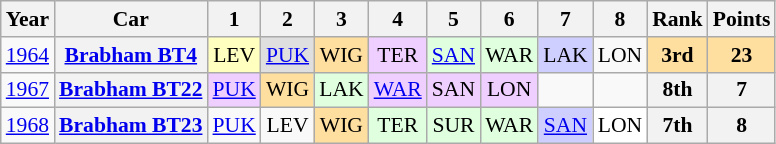<table class="wikitable" style="text-align:center; font-size:90%">
<tr>
<th>Year</th>
<th>Car</th>
<th>1</th>
<th>2</th>
<th>3</th>
<th>4</th>
<th>5</th>
<th>6</th>
<th>7</th>
<th>8</th>
<th>Rank</th>
<th>Points</th>
</tr>
<tr>
<td><a href='#'>1964</a></td>
<th><a href='#'>Brabham BT4</a></th>
<td style="background:#ffffbf;">LEV<br></td>
<td style="background:#dfdfdf;"><a href='#'>PUK</a><br></td>
<td style="background:#ffdf9f;">WIG<br></td>
<td style="background:#efcfff;">TER<br></td>
<td style="background:#dfffdf;"><a href='#'>SAN</a><br></td>
<td style="background:#dfffdf;">WAR<br></td>
<td style="background:#cfcfff;">LAK<br></td>
<td>LON</td>
<th style="background:#ffdf9f;">3rd</th>
<th style="background:#ffdf9f;">23</th>
</tr>
<tr>
<td><a href='#'>1967</a></td>
<th><a href='#'>Brabham BT22</a></th>
<td style="background:#efcfff;"><a href='#'>PUK</a><br></td>
<td style="background:#ffdf9f;">WIG<br></td>
<td style="background:#dfffdf;">LAK<br></td>
<td style="background:#efcfff;"><a href='#'>WAR</a><br></td>
<td style="background:#efcfff;">SAN<br></td>
<td style="background:#efcfff;">LON<br></td>
<td></td>
<td></td>
<th>8th</th>
<th>7</th>
</tr>
<tr>
<td><a href='#'>1968</a></td>
<th><a href='#'>Brabham BT23</a></th>
<td><a href='#'>PUK</a></td>
<td>LEV</td>
<td style="background:#ffdf9f;">WIG<br></td>
<td style="background:#dfffdf;">TER<br></td>
<td style="background:#dfffdf;">SUR<br></td>
<td style="background:#dfffdf;">WAR<br></td>
<td style="background:#cfcfff;"><a href='#'>SAN</a><br></td>
<td style="background:#ffffff;">LON<br></td>
<th>7th</th>
<th>8</th>
</tr>
</table>
